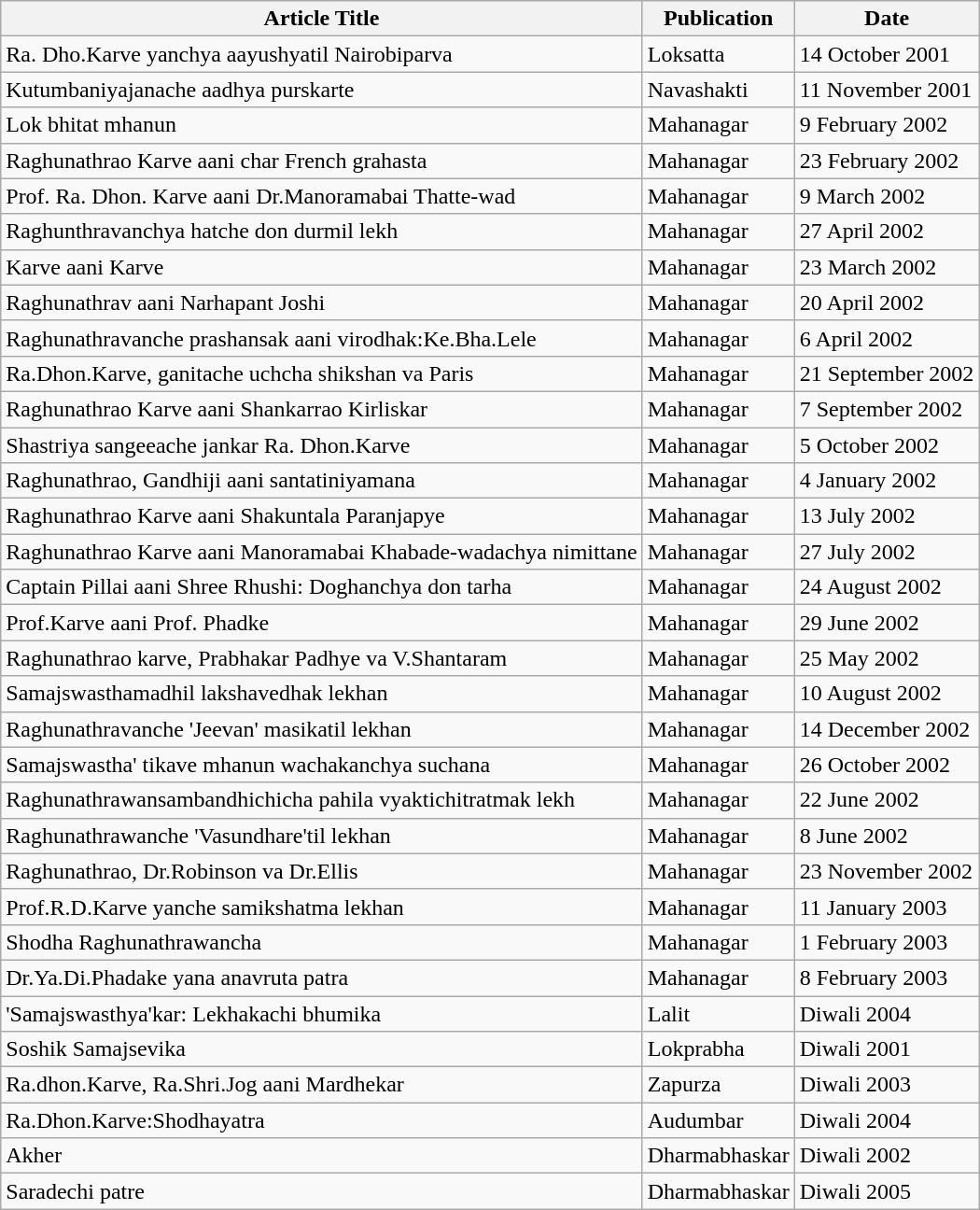<table class="wikitable mw-collapsible sortable sticky-header">
<tr>
<th>Article Title</th>
<th>Publication</th>
<th>Date</th>
</tr>
<tr>
<td>Ra. Dho.Karve yanchya aayushyatil Nairobiparva</td>
<td>Loksatta</td>
<td>14 October 2001</td>
</tr>
<tr>
<td>Kutumbaniyajanache aadhya purskarte</td>
<td>Navashakti</td>
<td>11 November 2001</td>
</tr>
<tr>
<td>Lok bhitat mhanun</td>
<td>Mahanagar</td>
<td>9 February 2002</td>
</tr>
<tr>
<td>Raghunathrao Karve aani char French grahasta</td>
<td>Mahanagar</td>
<td>23 February 2002</td>
</tr>
<tr>
<td>Prof. Ra. Dhon. Karve aani Dr.Manoramabai Thatte-wad</td>
<td>Mahanagar</td>
<td>9 March 2002</td>
</tr>
<tr>
<td>Raghunthravanchya hatche don durmil lekh</td>
<td>Mahanagar</td>
<td>27 April 2002</td>
</tr>
<tr>
<td>Karve aani Karve</td>
<td>Mahanagar</td>
<td>23 March 2002</td>
</tr>
<tr>
<td>Raghunathrav aani Narhapant Joshi</td>
<td>Mahanagar</td>
<td>20 April 2002</td>
</tr>
<tr>
<td>Raghunathravanche prashansak aani virodhak:Ke.Bha.Lele</td>
<td>Mahanagar</td>
<td>6 April 2002</td>
</tr>
<tr>
<td>Ra.Dhon.Karve, ganitache uchcha shikshan va Paris</td>
<td>Mahanagar</td>
<td>21 September 2002</td>
</tr>
<tr>
<td>Raghunathrao Karve aani Shankarrao Kirliskar</td>
<td>Mahanagar</td>
<td>7 September 2002</td>
</tr>
<tr>
<td>Shastriya sangeeache jankar Ra. Dhon.Karve</td>
<td>Mahanagar</td>
<td>5 October 2002</td>
</tr>
<tr>
<td>Raghunathrao, Gandhiji aani santatiniyamana</td>
<td>Mahanagar</td>
<td>4 January 2002</td>
</tr>
<tr>
<td>Raghunathrao Karve aani Shakuntala Paranjapye</td>
<td>Mahanagar</td>
<td>13 July 2002</td>
</tr>
<tr>
<td>Raghunathrao Karve aani Manoramabai Khabade-wadachya nimittane</td>
<td>Mahanagar</td>
<td>27 July 2002</td>
</tr>
<tr>
<td>Captain Pillai aani Shree Rhushi: Doghanchya don tarha</td>
<td>Mahanagar</td>
<td>24 August 2002</td>
</tr>
<tr>
<td>Prof.Karve aani Prof. Phadke</td>
<td>Mahanagar</td>
<td>29 June 2002</td>
</tr>
<tr>
<td>Raghunathrao karve, Prabhakar Padhye va V.Shantaram</td>
<td>Mahanagar</td>
<td>25 May 2002</td>
</tr>
<tr>
<td>Samajswasthamadhil lakshavedhak lekhan</td>
<td>Mahanagar</td>
<td>10 August 2002</td>
</tr>
<tr>
<td>Raghunathravanche 'Jeevan' masikatil lekhan</td>
<td>Mahanagar</td>
<td>14 December 2002</td>
</tr>
<tr>
<td>Samajswastha' tikave mhanun wachakanchya suchana</td>
<td>Mahanagar</td>
<td>26 October 2002</td>
</tr>
<tr>
<td>Raghunathrawansambandhichicha pahila vyaktichitratmak lekh</td>
<td>Mahanagar</td>
<td>22 June 2002</td>
</tr>
<tr>
<td>Raghunathrawanche 'Vasundhare'til lekhan</td>
<td>Mahanagar</td>
<td>8 June 2002</td>
</tr>
<tr>
<td>Raghunathrao, Dr.Robinson va Dr.Ellis</td>
<td>Mahanagar</td>
<td>23 November 2002</td>
</tr>
<tr>
<td>Prof.R.D.Karve yanche samikshatma lekhan</td>
<td>Mahanagar</td>
<td>11 January 2003</td>
</tr>
<tr>
<td>Shodha Raghunathrawancha</td>
<td>Mahanagar</td>
<td>1 February 2003</td>
</tr>
<tr>
<td>Dr.Ya.Di.Phadake yana anavruta patra</td>
<td>Mahanagar</td>
<td>8 February 2003</td>
</tr>
<tr>
<td>'Samajswasthya'kar: Lekhakachi bhumika</td>
<td>Lalit</td>
<td>Diwali 2004</td>
</tr>
<tr>
<td>Soshik Samajsevika</td>
<td>Lokprabha</td>
<td>Diwali 2001</td>
</tr>
<tr>
<td>Ra.dhon.Karve, Ra.Shri.Jog aani Mardhekar</td>
<td>Zapurza</td>
<td>Diwali 2003</td>
</tr>
<tr>
<td>Ra.Dhon.Karve:Shodhayatra</td>
<td>Audumbar</td>
<td>Diwali 2004</td>
</tr>
<tr>
<td>Akher</td>
<td>Dharmabhaskar</td>
<td>Diwali 2002</td>
</tr>
<tr>
<td>Saradechi patre</td>
<td>Dharmabhaskar</td>
<td>Diwali 2005</td>
</tr>
</table>
